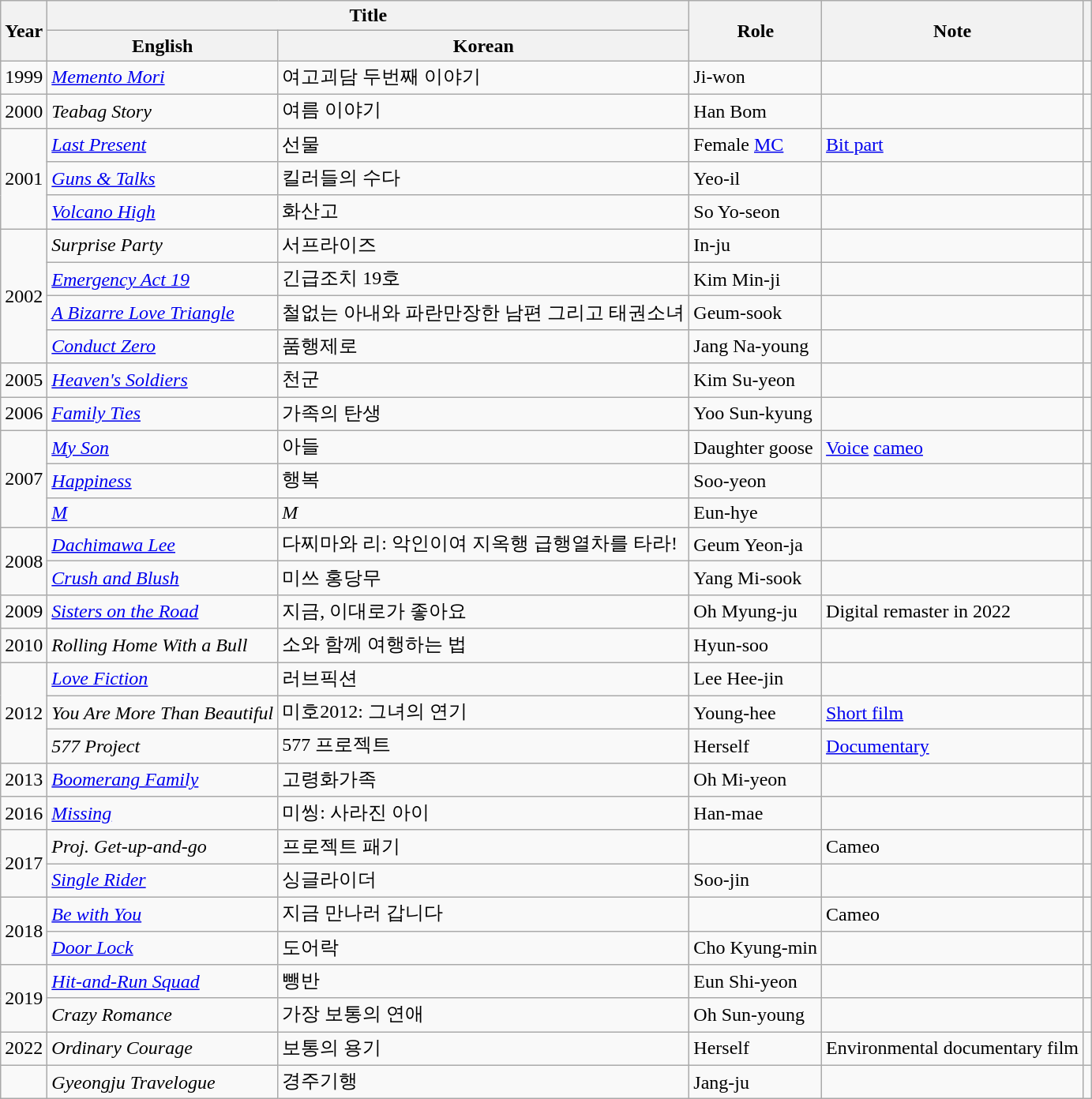<table class="wikitable sortable plainrowheaders">
<tr>
<th rowspan="2" scope="col">Year</th>
<th colspan="2" scope="col">Title</th>
<th rowspan="2" scope="col">Role</th>
<th rowspan="2" scope="col" class="unsortable">Note</th>
<th rowspan="2" scope="col" class="unsortable"></th>
</tr>
<tr>
<th>English</th>
<th>Korean</th>
</tr>
<tr>
<td>1999</td>
<td><em><a href='#'>Memento Mori</a></em></td>
<td>여고괴담 두번째 이야기</td>
<td>Ji-won</td>
<td></td>
<td></td>
</tr>
<tr>
<td>2000</td>
<td><em>Teabag Story</em></td>
<td>여름 이야기</td>
<td>Han Bom</td>
<td></td>
<td></td>
</tr>
<tr>
<td rowspan="3">2001</td>
<td><em><a href='#'>Last Present</a></em></td>
<td>선물</td>
<td>Female <a href='#'>MC</a></td>
<td><a href='#'>Bit part</a></td>
<td></td>
</tr>
<tr>
<td><em><a href='#'>Guns & Talks</a></em></td>
<td>킬러들의 수다</td>
<td>Yeo-il</td>
<td></td>
<td></td>
</tr>
<tr>
<td><em><a href='#'>Volcano High</a></em></td>
<td>화산고</td>
<td>So Yo-seon</td>
<td></td>
<td></td>
</tr>
<tr>
<td rowspan="4">2002</td>
<td><em>Surprise Party</em></td>
<td>서프라이즈</td>
<td>In-ju</td>
<td></td>
<td></td>
</tr>
<tr>
<td><em><a href='#'>Emergency Act 19</a></em></td>
<td>긴급조치 19호</td>
<td>Kim Min-ji</td>
<td></td>
<td></td>
</tr>
<tr>
<td><em><a href='#'>A Bizarre Love Triangle</a></em></td>
<td>철없는 아내와 파란만장한 남편 그리고 태권소녀</td>
<td>Geum-sook</td>
<td></td>
<td></td>
</tr>
<tr>
<td><em><a href='#'>Conduct Zero</a></em></td>
<td>품행제로</td>
<td>Jang Na-young</td>
<td></td>
<td></td>
</tr>
<tr>
<td>2005</td>
<td><em><a href='#'>Heaven's Soldiers</a></em></td>
<td>천군</td>
<td>Kim Su-yeon</td>
<td></td>
<td></td>
</tr>
<tr>
<td>2006</td>
<td><em><a href='#'>Family Ties</a></em></td>
<td>가족의 탄생</td>
<td>Yoo Sun-kyung</td>
<td></td>
<td></td>
</tr>
<tr>
<td rowspan="3">2007</td>
<td><em><a href='#'>My Son</a></em></td>
<td>아들</td>
<td>Daughter goose</td>
<td><a href='#'>Voice</a> <a href='#'>cameo</a></td>
<td></td>
</tr>
<tr>
<td><em><a href='#'>Happiness</a></em></td>
<td>행복</td>
<td>Soo-yeon</td>
<td></td>
<td></td>
</tr>
<tr>
<td><em><a href='#'>M</a></em></td>
<td><em>M</em></td>
<td>Eun-hye</td>
<td></td>
<td></td>
</tr>
<tr>
<td rowspan="2">2008</td>
<td><em><a href='#'>Dachimawa Lee</a></em></td>
<td>다찌마와 리: 악인이여 지옥행 급행열차를 타라!</td>
<td>Geum Yeon-ja</td>
<td></td>
<td></td>
</tr>
<tr>
<td><em><a href='#'>Crush and Blush</a></em></td>
<td>미쓰 홍당무</td>
<td>Yang Mi-sook</td>
<td></td>
<td></td>
</tr>
<tr>
<td>2009</td>
<td><em><a href='#'>Sisters on the Road</a></em></td>
<td>지금, 이대로가 좋아요</td>
<td>Oh Myung-ju</td>
<td>Digital remaster in 2022</td>
<td></td>
</tr>
<tr>
<td>2010</td>
<td><em>Rolling Home With a Bull</em></td>
<td>소와 함께 여행하는 법</td>
<td>Hyun-soo</td>
<td></td>
<td></td>
</tr>
<tr>
<td rowspan="3">2012</td>
<td><em><a href='#'>Love Fiction</a></em></td>
<td>러브픽션</td>
<td>Lee Hee-jin</td>
<td></td>
<td></td>
</tr>
<tr>
<td><em>You Are More Than Beautiful</em></td>
<td>미호2012: 그녀의 연기</td>
<td>Young-hee</td>
<td><a href='#'>Short film</a></td>
<td></td>
</tr>
<tr>
<td><em>577 Project</em></td>
<td>577 프로젝트</td>
<td>Herself</td>
<td><a href='#'>Documentary</a></td>
<td></td>
</tr>
<tr>
<td>2013</td>
<td><em><a href='#'>Boomerang Family</a></em></td>
<td>고령화가족</td>
<td>Oh Mi-yeon</td>
<td></td>
<td></td>
</tr>
<tr>
<td>2016</td>
<td><em><a href='#'>Missing</a></em></td>
<td>미씽: 사라진 아이</td>
<td>Han-mae</td>
<td></td>
<td></td>
</tr>
<tr>
<td rowspan="2">2017</td>
<td><em>Proj. Get-up-and-go</em></td>
<td>프로젝트 패기</td>
<td></td>
<td>Cameo</td>
<td></td>
</tr>
<tr>
<td><em><a href='#'>Single Rider</a></em></td>
<td>싱글라이더</td>
<td>Soo-jin</td>
<td></td>
<td></td>
</tr>
<tr>
<td rowspan="2">2018</td>
<td><em><a href='#'>Be with You</a></em></td>
<td>지금 만나러 갑니다</td>
<td></td>
<td>Cameo</td>
<td></td>
</tr>
<tr>
<td><em><a href='#'>Door Lock</a></em></td>
<td>도어락</td>
<td>Cho Kyung-min</td>
<td></td>
<td></td>
</tr>
<tr>
<td rowspan="2">2019</td>
<td><em><a href='#'>Hit-and-Run Squad</a></em></td>
<td>뺑반</td>
<td>Eun Shi-yeon</td>
<td></td>
<td></td>
</tr>
<tr>
<td><em>Crazy Romance</em></td>
<td>가장 보통의 연애</td>
<td>Oh Sun-young</td>
<td></td>
<td></td>
</tr>
<tr>
<td>2022</td>
<td><em>Ordinary Courage</em></td>
<td>보통의 용기</td>
<td>Herself</td>
<td>Environmental documentary film</td>
<td></td>
</tr>
<tr>
<td></td>
<td><em>Gyeongju Travelogue</em></td>
<td>경주기행</td>
<td>Jang-ju</td>
<td></td>
<td></td>
</tr>
</table>
